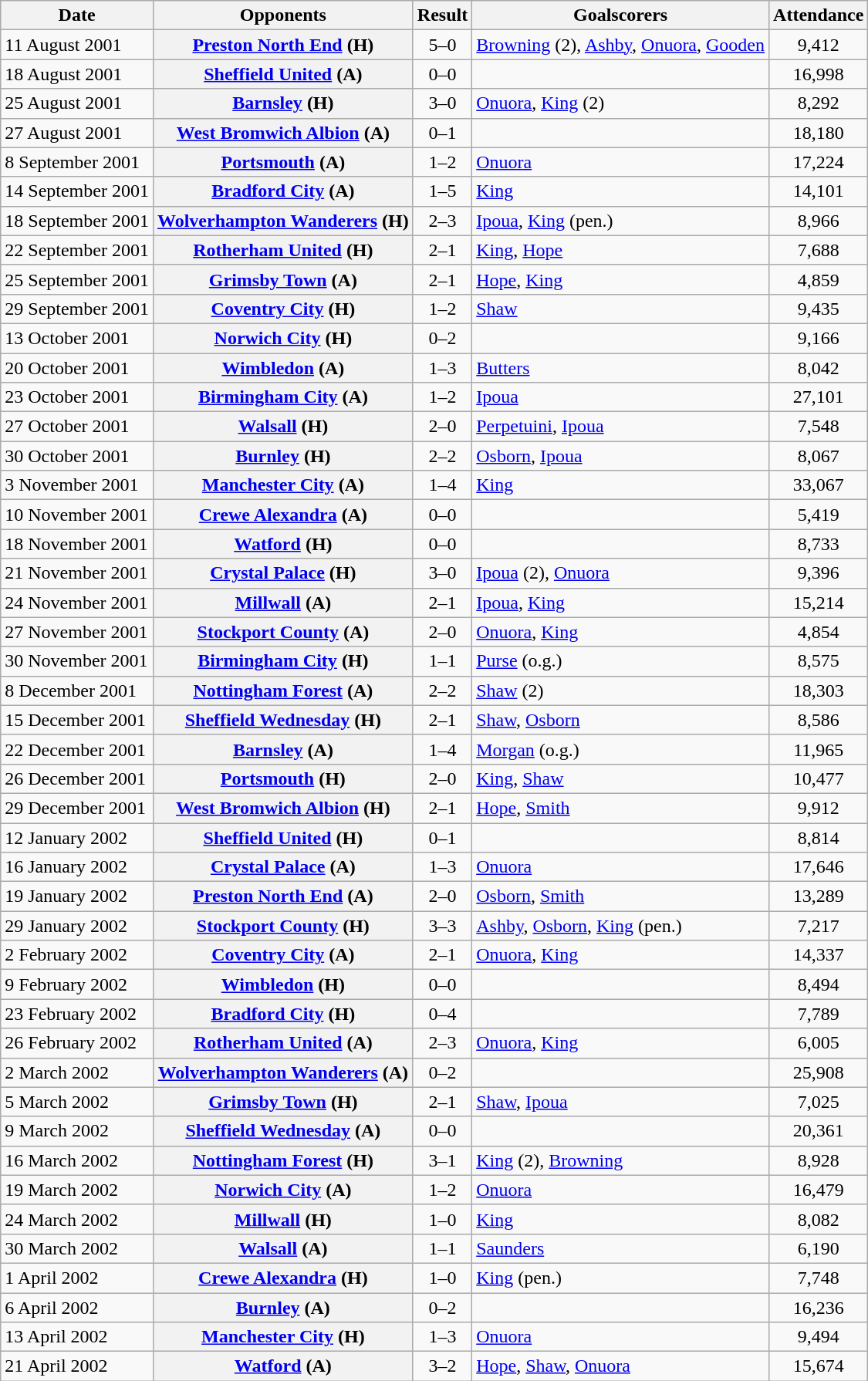<table class="wikitable plainrowheaders sortable">
<tr>
<th scope=col>Date</th>
<th scope=col>Opponents</th>
<th scope=col>Result</th>
<th scope=col class=unsortable>Goalscorers</th>
<th scope=col>Attendance</th>
</tr>
<tr>
<td>11 August 2001</td>
<th scope=row><a href='#'>Preston North End</a> (H)</th>
<td align=center>5–0</td>
<td><a href='#'>Browning</a> (2), <a href='#'>Ashby</a>, <a href='#'>Onuora</a>, <a href='#'>Gooden</a></td>
<td align=center>9,412</td>
</tr>
<tr>
<td>18 August 2001</td>
<th scope=row><a href='#'>Sheffield United</a> (A)</th>
<td align=center>0–0</td>
<td></td>
<td align=center>16,998</td>
</tr>
<tr>
<td>25 August 2001</td>
<th scope=row><a href='#'>Barnsley</a> (H)</th>
<td align=center>3–0</td>
<td><a href='#'>Onuora</a>, <a href='#'>King</a> (2)</td>
<td align=center>8,292</td>
</tr>
<tr>
<td>27 August 2001</td>
<th scope=row><a href='#'>West Bromwich Albion</a> (A)</th>
<td align=center>0–1</td>
<td></td>
<td align=center>18,180</td>
</tr>
<tr>
<td>8 September 2001</td>
<th scope=row><a href='#'>Portsmouth</a> (A)</th>
<td align=center>1–2</td>
<td><a href='#'>Onuora</a></td>
<td align=center>17,224</td>
</tr>
<tr>
<td>14 September 2001</td>
<th scope=row><a href='#'>Bradford City</a> (A)</th>
<td align=center>1–5</td>
<td><a href='#'>King</a></td>
<td align=center>14,101</td>
</tr>
<tr>
<td>18 September 2001</td>
<th scope=row><a href='#'>Wolverhampton Wanderers</a> (H)</th>
<td align=center>2–3</td>
<td><a href='#'>Ipoua</a>, <a href='#'>King</a> (pen.)</td>
<td align=center>8,966</td>
</tr>
<tr>
<td>22 September 2001</td>
<th scope=row><a href='#'>Rotherham United</a> (H)</th>
<td align=center>2–1</td>
<td><a href='#'>King</a>, <a href='#'>Hope</a></td>
<td align=center>7,688</td>
</tr>
<tr>
<td>25 September 2001</td>
<th scope=row><a href='#'>Grimsby Town</a> (A)</th>
<td align=center>2–1</td>
<td><a href='#'>Hope</a>, <a href='#'>King</a></td>
<td align=center>4,859</td>
</tr>
<tr>
<td>29 September 2001</td>
<th scope=row><a href='#'>Coventry City</a> (H)</th>
<td align=center>1–2</td>
<td><a href='#'>Shaw</a></td>
<td align=center>9,435</td>
</tr>
<tr>
<td>13 October 2001</td>
<th scope=row><a href='#'>Norwich City</a> (H)</th>
<td align=center>0–2</td>
<td></td>
<td align=center>9,166</td>
</tr>
<tr>
<td>20 October 2001</td>
<th scope=row><a href='#'>Wimbledon</a> (A)</th>
<td align=center>1–3</td>
<td><a href='#'>Butters</a></td>
<td align=center>8,042</td>
</tr>
<tr>
<td>23 October 2001</td>
<th scope=row><a href='#'>Birmingham City</a> (A)</th>
<td align=center>1–2</td>
<td><a href='#'>Ipoua</a></td>
<td align=center>27,101</td>
</tr>
<tr>
<td>27 October 2001</td>
<th scope=row><a href='#'>Walsall</a> (H)</th>
<td align=center>2–0</td>
<td><a href='#'>Perpetuini</a>, <a href='#'>Ipoua</a></td>
<td align=center>7,548</td>
</tr>
<tr>
<td>30 October 2001</td>
<th scope=row><a href='#'>Burnley</a> (H)</th>
<td align=center>2–2</td>
<td><a href='#'>Osborn</a>, <a href='#'>Ipoua</a></td>
<td align=center>8,067</td>
</tr>
<tr>
<td>3 November 2001</td>
<th scope=row><a href='#'>Manchester City</a> (A)</th>
<td align=center>1–4</td>
<td><a href='#'>King</a></td>
<td align=center>33,067</td>
</tr>
<tr>
<td>10 November 2001</td>
<th scope=row><a href='#'>Crewe Alexandra</a> (A)</th>
<td align=center>0–0</td>
<td></td>
<td align=center>5,419</td>
</tr>
<tr>
<td>18 November 2001</td>
<th scope=row><a href='#'>Watford</a> (H)</th>
<td align=center>0–0</td>
<td></td>
<td align=center>8,733</td>
</tr>
<tr>
<td>21 November 2001</td>
<th scope=row><a href='#'>Crystal Palace</a> (H)</th>
<td align=center>3–0</td>
<td><a href='#'>Ipoua</a> (2), <a href='#'>Onuora</a></td>
<td align=center>9,396</td>
</tr>
<tr>
<td>24 November 2001</td>
<th scope=row><a href='#'>Millwall</a> (A)</th>
<td align=center>2–1</td>
<td><a href='#'>Ipoua</a>, <a href='#'>King</a></td>
<td align=center>15,214</td>
</tr>
<tr>
<td>27 November 2001</td>
<th scope=row><a href='#'>Stockport County</a> (A)</th>
<td align=center>2–0</td>
<td><a href='#'>Onuora</a>, <a href='#'>King</a></td>
<td align=center>4,854</td>
</tr>
<tr>
<td>30 November 2001</td>
<th scope=row><a href='#'>Birmingham City</a> (H)</th>
<td align=center>1–1</td>
<td><a href='#'>Purse</a> (o.g.)</td>
<td align=center>8,575</td>
</tr>
<tr>
<td>8 December 2001</td>
<th scope=row><a href='#'>Nottingham Forest</a> (A)</th>
<td align=center>2–2</td>
<td><a href='#'>Shaw</a> (2)</td>
<td align=center>18,303</td>
</tr>
<tr>
<td>15 December 2001</td>
<th scope=row><a href='#'>Sheffield Wednesday</a> (H)</th>
<td align=center>2–1</td>
<td><a href='#'>Shaw</a>, <a href='#'>Osborn</a></td>
<td align=center>8,586</td>
</tr>
<tr>
<td>22 December 2001</td>
<th scope=row><a href='#'>Barnsley</a> (A)</th>
<td align=center>1–4</td>
<td><a href='#'>Morgan</a> (o.g.)</td>
<td align=center>11,965</td>
</tr>
<tr>
<td>26 December 2001</td>
<th scope=row><a href='#'>Portsmouth</a> (H)</th>
<td align=center>2–0</td>
<td><a href='#'>King</a>, <a href='#'>Shaw</a></td>
<td align=center>10,477</td>
</tr>
<tr>
<td>29 December 2001</td>
<th scope=row><a href='#'>West Bromwich Albion</a> (H)</th>
<td align=center>2–1</td>
<td><a href='#'>Hope</a>, <a href='#'>Smith</a></td>
<td align=center>9,912</td>
</tr>
<tr>
<td>12 January 2002</td>
<th scope=row><a href='#'>Sheffield United</a> (H)</th>
<td align=center>0–1</td>
<td></td>
<td align=center>8,814</td>
</tr>
<tr>
<td>16 January 2002</td>
<th scope=row><a href='#'>Crystal Palace</a> (A)</th>
<td align=center>1–3</td>
<td><a href='#'>Onuora</a></td>
<td align=center>17,646</td>
</tr>
<tr>
<td>19 January 2002</td>
<th scope=row><a href='#'>Preston North End</a> (A)</th>
<td align=center>2–0</td>
<td><a href='#'>Osborn</a>, <a href='#'>Smith</a></td>
<td align=center>13,289</td>
</tr>
<tr>
<td>29 January 2002</td>
<th scope=row><a href='#'>Stockport County</a> (H)</th>
<td align=center>3–3</td>
<td><a href='#'>Ashby</a>, <a href='#'>Osborn</a>, <a href='#'>King</a> (pen.)</td>
<td align=center>7,217</td>
</tr>
<tr>
<td>2 February 2002</td>
<th scope=row><a href='#'>Coventry City</a> (A)</th>
<td align=center>2–1</td>
<td><a href='#'>Onuora</a>, <a href='#'>King</a></td>
<td align=center>14,337</td>
</tr>
<tr>
<td>9 February 2002</td>
<th scope=row><a href='#'>Wimbledon</a> (H)</th>
<td align=center>0–0</td>
<td></td>
<td align=center>8,494</td>
</tr>
<tr>
<td>23 February 2002</td>
<th scope=row><a href='#'>Bradford City</a> (H)</th>
<td align=center>0–4</td>
<td></td>
<td align=center>7,789</td>
</tr>
<tr>
<td>26 February 2002</td>
<th scope=row><a href='#'>Rotherham United</a> (A)</th>
<td align=center>2–3</td>
<td><a href='#'>Onuora</a>, <a href='#'>King</a></td>
<td align=center>6,005</td>
</tr>
<tr>
<td>2 March 2002</td>
<th scope=row><a href='#'>Wolverhampton Wanderers</a> (A)</th>
<td align=center>0–2</td>
<td></td>
<td align=center>25,908</td>
</tr>
<tr>
<td>5 March 2002</td>
<th scope=row><a href='#'>Grimsby Town</a> (H)</th>
<td align=center>2–1</td>
<td><a href='#'>Shaw</a>, <a href='#'>Ipoua</a></td>
<td align=center>7,025</td>
</tr>
<tr>
<td>9 March 2002</td>
<th scope=row><a href='#'>Sheffield Wednesday</a> (A)</th>
<td align=center>0–0</td>
<td></td>
<td align=center>20,361</td>
</tr>
<tr>
<td>16 March 2002</td>
<th scope=row><a href='#'>Nottingham Forest</a> (H)</th>
<td align=center>3–1</td>
<td><a href='#'>King</a> (2), <a href='#'>Browning</a></td>
<td align=center>8,928</td>
</tr>
<tr>
<td>19 March 2002</td>
<th scope=row><a href='#'>Norwich City</a> (A)</th>
<td align=center>1–2</td>
<td><a href='#'>Onuora</a></td>
<td align=center>16,479</td>
</tr>
<tr>
<td>24 March 2002</td>
<th scope=row><a href='#'>Millwall</a> (H)</th>
<td align=center>1–0</td>
<td><a href='#'>King</a></td>
<td align=center>8,082</td>
</tr>
<tr>
<td>30 March 2002</td>
<th scope=row><a href='#'>Walsall</a> (A)</th>
<td align=center>1–1</td>
<td><a href='#'>Saunders</a></td>
<td align=center>6,190</td>
</tr>
<tr>
<td>1 April 2002</td>
<th scope=row><a href='#'>Crewe Alexandra</a> (H)</th>
<td align=center>1–0</td>
<td><a href='#'>King</a> (pen.)</td>
<td align=center>7,748</td>
</tr>
<tr>
<td>6 April 2002</td>
<th scope=row><a href='#'>Burnley</a> (A)</th>
<td align=center>0–2</td>
<td></td>
<td align=center>16,236</td>
</tr>
<tr>
<td>13 April 2002</td>
<th scope=row><a href='#'>Manchester City</a> (H)</th>
<td align=center>1–3</td>
<td><a href='#'>Onuora</a></td>
<td align=center>9,494</td>
</tr>
<tr>
<td>21 April 2002</td>
<th scope=row><a href='#'>Watford</a> (A)</th>
<td align=center>3–2</td>
<td><a href='#'>Hope</a>, <a href='#'>Shaw</a>, <a href='#'>Onuora</a></td>
<td align=center>15,674</td>
</tr>
</table>
